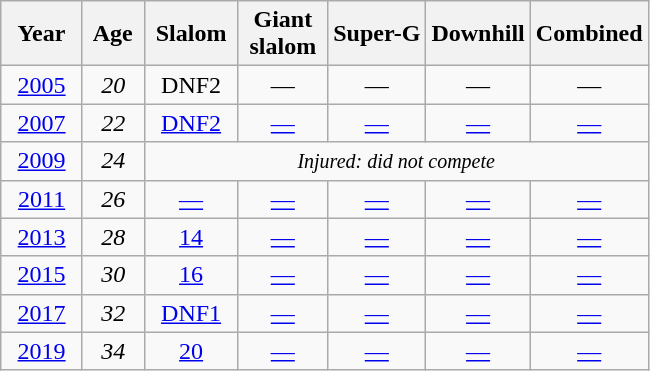<table class=wikitable style="text-align:center">
<tr>
<th>  Year  </th>
<th> Age </th>
<th> Slalom </th>
<th> Giant <br> slalom </th>
<th>Super-G</th>
<th>Downhill</th>
<th>Combined</th>
</tr>
<tr>
<td><a href='#'>2005</a></td>
<td><em>20</em></td>
<td>DNF2</td>
<td>—</td>
<td>—</td>
<td>—</td>
<td>—</td>
</tr>
<tr>
<td><a href='#'>2007</a></td>
<td><em>22</em></td>
<td><a href='#'>DNF2</a></td>
<td><a href='#'>—</a></td>
<td><a href='#'>—</a></td>
<td><a href='#'>—</a></td>
<td><a href='#'>—</a></td>
</tr>
<tr>
<td><a href='#'>2009</a></td>
<td><em>24</em></td>
<td colspan=5><small><em>Injured: did not compete</em></small></td>
</tr>
<tr>
<td><a href='#'>2011</a></td>
<td><em>26</em></td>
<td><a href='#'>—</a></td>
<td><a href='#'>—</a></td>
<td><a href='#'>—</a></td>
<td><a href='#'>—</a></td>
<td><a href='#'>—</a></td>
</tr>
<tr>
<td><a href='#'>2013</a></td>
<td><em>28</em></td>
<td><a href='#'>14</a></td>
<td><a href='#'>—</a></td>
<td><a href='#'>—</a></td>
<td><a href='#'>—</a></td>
<td><a href='#'>—</a></td>
</tr>
<tr>
<td><a href='#'>2015</a></td>
<td><em>30</em></td>
<td><a href='#'>16</a></td>
<td><a href='#'>—</a></td>
<td><a href='#'>—</a></td>
<td><a href='#'>—</a></td>
<td><a href='#'>—</a></td>
</tr>
<tr>
<td><a href='#'>2017</a></td>
<td><em>32</em></td>
<td><a href='#'>DNF1</a></td>
<td><a href='#'>—</a></td>
<td><a href='#'>—</a></td>
<td><a href='#'>—</a></td>
<td><a href='#'>—</a></td>
</tr>
<tr>
<td><a href='#'>2019</a></td>
<td><em>34</em></td>
<td><a href='#'>20</a></td>
<td><a href='#'>—</a></td>
<td><a href='#'>—</a></td>
<td><a href='#'>—</a></td>
<td><a href='#'>—</a></td>
</tr>
</table>
